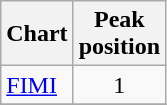<table class="wikitable">
<tr>
<th>Chart</th>
<th>Peak<br>position</th>
</tr>
<tr>
<td><a href='#'>FIMI</a></td>
<td align="center">1</td>
</tr>
<tr>
</tr>
</table>
